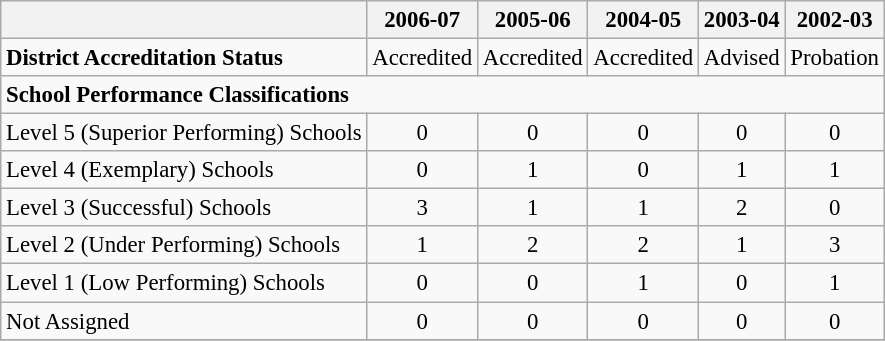<table class="wikitable" style="font-size: 95%;">
<tr>
<th></th>
<th>2006-07</th>
<th>2005-06</th>
<th>2004-05</th>
<th>2003-04</th>
<th>2002-03</th>
</tr>
<tr>
<td align="left"><strong>District Accreditation Status</strong></td>
<td align="center">Accredited</td>
<td align="center">Accredited</td>
<td align="center">Accredited</td>
<td align="center">Advised</td>
<td align="center">Probation</td>
</tr>
<tr>
<td align="left" colspan="6"><strong>School Performance Classifications</strong></td>
</tr>
<tr>
<td align="left">Level 5 (Superior Performing) Schools</td>
<td align="center">0</td>
<td align="center">0</td>
<td align="center">0</td>
<td align="center">0</td>
<td align="center">0</td>
</tr>
<tr>
<td align="left">Level 4 (Exemplary) Schools</td>
<td align="center">0</td>
<td align="center">1</td>
<td align="center">0</td>
<td align="center">1</td>
<td align="center">1</td>
</tr>
<tr>
<td align="left">Level 3 (Successful) Schools</td>
<td align="center">3</td>
<td align="center">1</td>
<td align="center">1</td>
<td align="center">2</td>
<td align="center">0</td>
</tr>
<tr>
<td align="left">Level 2 (Under Performing) Schools</td>
<td align="center">1</td>
<td align="center">2</td>
<td align="center">2</td>
<td align="center">1</td>
<td align="center">3</td>
</tr>
<tr>
<td align="left">Level 1 (Low Performing) Schools</td>
<td align="center">0</td>
<td align="center">0</td>
<td align="center">1</td>
<td align="center">0</td>
<td align="center">1</td>
</tr>
<tr>
<td align="left">Not Assigned</td>
<td align="center">0</td>
<td align="center">0</td>
<td align="center">0</td>
<td align="center">0</td>
<td align="center">0</td>
</tr>
<tr>
</tr>
</table>
